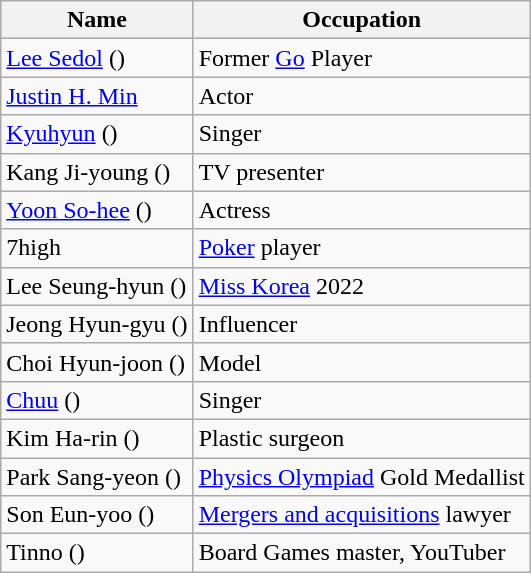<table class="wikitable">
<tr>
<th>Name</th>
<th>Occupation</th>
</tr>
<tr>
<td><a href='#'>Lee Sedol</a>  ()</td>
<td>Former <a href='#'>Go</a> Player</td>
</tr>
<tr>
<td><a href='#'>Justin H. Min</a></td>
<td>Actor</td>
</tr>
<tr>
<td><a href='#'>Kyuhyun</a> ()</td>
<td>Singer</td>
</tr>
<tr>
<td>Kang Ji-young ()</td>
<td>TV presenter</td>
</tr>
<tr>
<td><a href='#'>Yoon So-hee</a> ()</td>
<td>Actress</td>
</tr>
<tr>
<td>7high</td>
<td><a href='#'>Poker</a> player</td>
</tr>
<tr>
<td>Lee Seung-hyun ()</td>
<td><a href='#'>Miss Korea</a> 2022</td>
</tr>
<tr>
<td>Jeong Hyun-gyu ()</td>
<td>Influencer</td>
</tr>
<tr>
<td>Choi Hyun-joon ()</td>
<td>Model</td>
</tr>
<tr>
<td><a href='#'>Chuu</a> ()</td>
<td>Singer</td>
</tr>
<tr>
<td>Kim Ha-rin ()</td>
<td>Plastic surgeon</td>
</tr>
<tr>
<td>Park Sang-yeon ()</td>
<td><a href='#'>Physics Olympiad</a> Gold Medallist</td>
</tr>
<tr>
<td>Son Eun-yoo ()</td>
<td><a href='#'>Mergers and acquisitions</a> lawyer</td>
</tr>
<tr>
<td>Tinno ()</td>
<td>Board Games master, YouTuber</td>
</tr>
</table>
